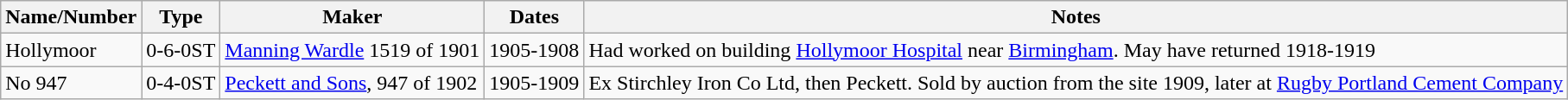<table class="wikitable">
<tr>
<th>Name/Number</th>
<th>Type</th>
<th>Maker</th>
<th>Dates</th>
<th>Notes</th>
</tr>
<tr>
<td>Hollymoor</td>
<td>0-6-0ST</td>
<td><a href='#'>Manning Wardle</a> 1519 of 1901</td>
<td>1905-1908</td>
<td>Had worked on building <a href='#'>Hollymoor Hospital</a> near <a href='#'>Birmingham</a>. May have returned 1918-1919</td>
</tr>
<tr>
<td>No 947</td>
<td>0-4-0ST</td>
<td><a href='#'>Peckett and Sons</a>, 947 of 1902</td>
<td>1905-1909</td>
<td>Ex Stirchley Iron Co Ltd, then Peckett. Sold by auction from the site 1909, later at <a href='#'>Rugby Portland Cement Company</a></td>
</tr>
</table>
